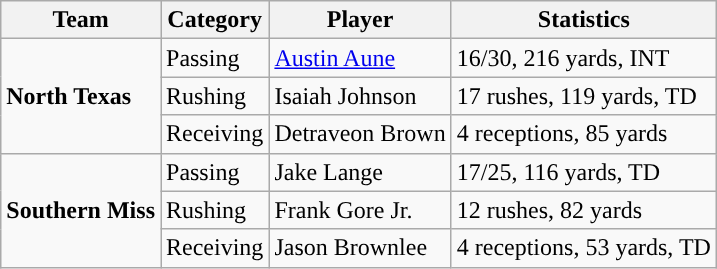<table class="wikitable" style="float: left;">
<tr>
<th>Team</th>
<th>Category</th>
<th>Player</th>
<th>Statistics</th>
</tr>
<tr>
<td rowspan=3><strong>North Texas</strong></td>
<td>Passing</td>
<td><a href='#'>Austin Aune</a></td>
<td>16/30, 216 yards, INT</td>
</tr>
<tr>
<td>Rushing</td>
<td>Isaiah Johnson</td>
<td>17 rushes, 119 yards, TD</td>
</tr>
<tr>
<td>Receiving</td>
<td>Detraveon Brown</td>
<td>4 receptions, 85 yards</td>
</tr>
<tr>
<td rowspan=3><strong>Southern Miss</strong></td>
<td>Passing</td>
<td>Jake Lange</td>
<td>17/25, 116 yards, TD</td>
</tr>
<tr>
<td>Rushing</td>
<td>Frank Gore Jr.</td>
<td>12 rushes, 82 yards</td>
</tr>
<tr>
<td>Receiving</td>
<td>Jason Brownlee</td>
<td>4 receptions, 53 yards, TD</td>
</tr>
</table>
